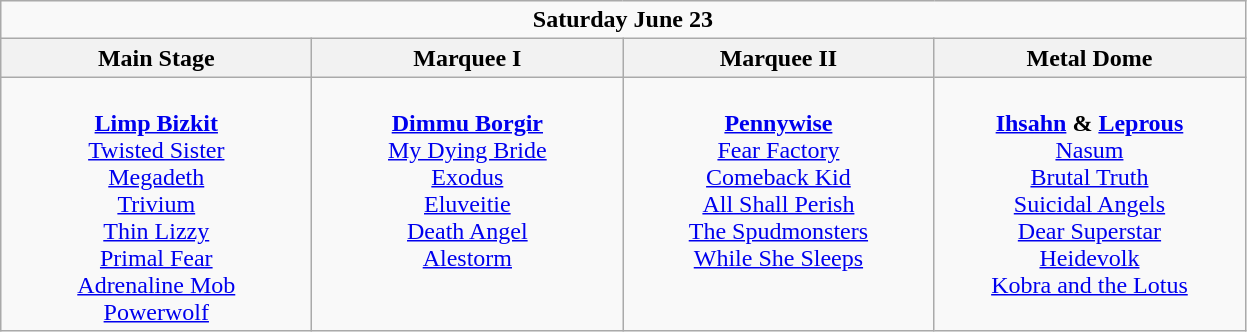<table class="wikitable">
<tr>
<td colspan="4" style="text-align:center;"><strong>Saturday June 23</strong></td>
</tr>
<tr>
<th>Main Stage</th>
<th>Marquee I</th>
<th>Marquee II</th>
<th>Metal Dome</th>
</tr>
<tr>
<td style="text-align:center; vertical-align:top; width:200px;"><br><strong><a href='#'>Limp Bizkit</a></strong>
<br><a href='#'>Twisted Sister</a>
<br><a href='#'>Megadeth</a>
<br><a href='#'>Trivium</a>
<br><a href='#'>Thin Lizzy</a>
<br><a href='#'>Primal Fear</a>
<br><a href='#'>Adrenaline Mob</a>
<br><a href='#'>Powerwolf</a></td>
<td style="text-align:center; vertical-align:top; width:200px;"><br><strong><a href='#'>Dimmu Borgir</a></strong> 
<br><a href='#'>My Dying Bride</a>
<br><a href='#'>Exodus</a>
<br><a href='#'>Eluveitie</a>
<br><a href='#'>Death Angel</a>
<br><a href='#'>Alestorm</a></td>
<td style="text-align:center; vertical-align:top; width:200px;"><br><strong><a href='#'>Pennywise</a></strong>
<br><a href='#'>Fear Factory</a>
<br><a href='#'>Comeback Kid</a>
<br><a href='#'>All Shall Perish</a> 
<br><a href='#'>The Spudmonsters</a>
<br><a href='#'>While She Sleeps</a></td>
<td style="text-align:center; vertical-align:top; width:200px;"><br><strong><a href='#'>Ihsahn</a> & <a href='#'>Leprous</a></strong>
<br><a href='#'>Nasum</a>
<br><a href='#'>Brutal Truth</a>
<br><a href='#'>Suicidal Angels</a>
<br><a href='#'>Dear Superstar</a>
<br><a href='#'>Heidevolk</a>
<br><a href='#'>Kobra and the Lotus</a></td>
</tr>
</table>
